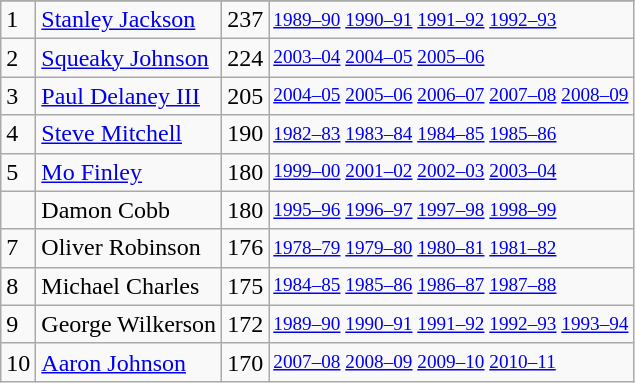<table class="wikitable">
<tr>
</tr>
<tr>
<td>1</td>
<td><a href='#'>Stanley Jackson</a></td>
<td>237</td>
<td style="font-size:80%;"><a href='#'>1989–90</a> <a href='#'>1990–91</a> <a href='#'>1991–92</a> <a href='#'>1992–93</a></td>
</tr>
<tr>
<td>2</td>
<td><a href='#'>Squeaky Johnson</a></td>
<td>224</td>
<td style="font-size:80%;"><a href='#'>2003–04</a> <a href='#'>2004–05</a> <a href='#'>2005–06</a></td>
</tr>
<tr>
<td>3</td>
<td><a href='#'>Paul Delaney III</a></td>
<td>205</td>
<td style="font-size:80%;"><a href='#'>2004–05</a> <a href='#'>2005–06</a> <a href='#'>2006–07</a> <a href='#'>2007–08</a> <a href='#'>2008–09</a></td>
</tr>
<tr>
<td>4</td>
<td><a href='#'>Steve Mitchell</a></td>
<td>190</td>
<td style="font-size:80%;"><a href='#'>1982–83</a> <a href='#'>1983–84</a> <a href='#'>1984–85</a> <a href='#'>1985–86</a></td>
</tr>
<tr>
<td>5</td>
<td><a href='#'>Mo Finley</a></td>
<td>180</td>
<td style="font-size:80%;"><a href='#'>1999–00</a> <a href='#'>2001–02</a> <a href='#'>2002–03</a> <a href='#'>2003–04</a></td>
</tr>
<tr>
<td></td>
<td>Damon Cobb</td>
<td>180</td>
<td style="font-size:80%;"><a href='#'>1995–96</a> <a href='#'>1996–97</a> <a href='#'>1997–98</a> <a href='#'>1998–99</a></td>
</tr>
<tr>
<td>7</td>
<td>Oliver Robinson</td>
<td>176</td>
<td style="font-size:80%;"><a href='#'>1978–79</a> <a href='#'>1979–80</a> <a href='#'>1980–81</a> <a href='#'>1981–82</a></td>
</tr>
<tr>
<td>8</td>
<td>Michael Charles</td>
<td>175</td>
<td style="font-size:80%;"><a href='#'>1984–85</a> <a href='#'>1985–86</a> <a href='#'>1986–87</a> <a href='#'>1987–88</a></td>
</tr>
<tr>
<td>9</td>
<td>George Wilkerson</td>
<td>172</td>
<td style="font-size:80%;"><a href='#'>1989–90</a> <a href='#'>1990–91</a> <a href='#'>1991–92</a> <a href='#'>1992–93</a> <a href='#'>1993–94</a></td>
</tr>
<tr>
<td>10</td>
<td><a href='#'>Aaron Johnson</a></td>
<td>170</td>
<td style="font-size:80%;"><a href='#'>2007–08</a> <a href='#'>2008–09</a> <a href='#'>2009–10</a> <a href='#'>2010–11</a></td>
</tr>
</table>
